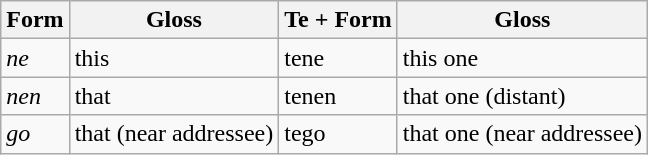<table class="wikitable">
<tr>
<th>Form</th>
<th>Gloss</th>
<th>Te + Form</th>
<th>Gloss</th>
</tr>
<tr>
<td><em>ne</em></td>
<td>this</td>
<td>tene</td>
<td>this one</td>
</tr>
<tr>
<td><em>nen</em></td>
<td>that</td>
<td>tenen</td>
<td>that one (distant)</td>
</tr>
<tr>
<td><em>go</em></td>
<td>that (near addressee)</td>
<td>tego</td>
<td>that one (near addressee)</td>
</tr>
</table>
